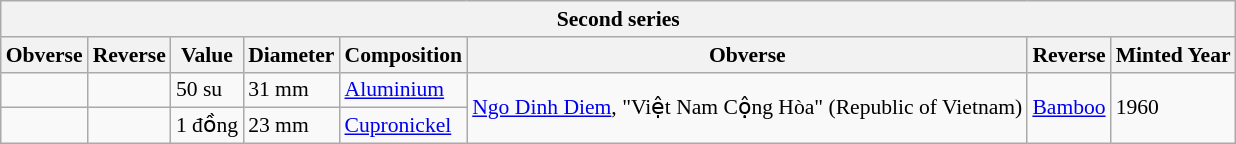<table class="wikitable" style="font-size: 90%">
<tr>
<th colspan=8>Second series</th>
</tr>
<tr>
<th>Obverse</th>
<th>Reverse</th>
<th>Value</th>
<th>Diameter</th>
<th>Composition</th>
<th>Obverse</th>
<th>Reverse</th>
<th>Minted Year</th>
</tr>
<tr>
<td></td>
<td></td>
<td>50 su</td>
<td>31 mm</td>
<td><a href='#'>Aluminium</a></td>
<td rowspan=2><a href='#'>Ngo Dinh Diem</a>, "Việt Nam Cộng Hòa" (Republic of Vietnam)</td>
<td rowspan=2><a href='#'>Bamboo</a></td>
<td rowspan=2>1960</td>
</tr>
<tr>
<td></td>
<td></td>
<td>1 đồng</td>
<td>23 mm</td>
<td><a href='#'>Cupronickel</a></td>
</tr>
</table>
